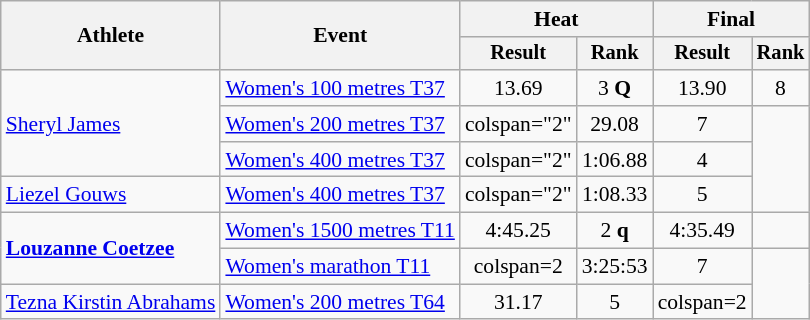<table class="wikitable" style="font-size:90%">
<tr>
<th rowspan="2">Athlete</th>
<th rowspan="2">Event</th>
<th colspan="2">Heat</th>
<th colspan="2">Final</th>
</tr>
<tr style="font-size:95%">
<th>Result</th>
<th>Rank</th>
<th>Result</th>
<th>Rank</th>
</tr>
<tr align=center>
<td align=left rowspan=3><a href='#'>Sheryl James</a></td>
<td align=left><a href='#'>Women's 100 metres T37</a></td>
<td>13.69</td>
<td>3 <strong>Q</strong></td>
<td>13.90</td>
<td>8</td>
</tr>
<tr align=center>
<td align=left><a href='#'>Women's 200 metres T37</a></td>
<td>colspan="2" </td>
<td>29.08</td>
<td>7</td>
</tr>
<tr align=center>
<td align=left><a href='#'>Women's 400 metres T37</a></td>
<td>colspan="2" </td>
<td>1:06.88</td>
<td>4</td>
</tr>
<tr align=center>
<td align=left><a href='#'>Liezel Gouws</a></td>
<td align=left><a href='#'>Women's 400 metres T37</a></td>
<td>colspan="2" </td>
<td>1:08.33</td>
<td>5</td>
</tr>
<tr align=center>
<td align=left rowspan=2><strong><a href='#'>Louzanne Coetzee</a></strong></td>
<td align=left><a href='#'>Women's 1500 metres T11</a></td>
<td>4:45.25</td>
<td>2 <strong>q</strong></td>
<td>4:35.49</td>
<td></td>
</tr>
<tr align=center>
<td align=left><a href='#'>Women's marathon T11</a></td>
<td>colspan=2 </td>
<td>3:25:53</td>
<td>7</td>
</tr>
<tr align=center>
<td align=left><a href='#'>Tezna Kirstin Abrahams</a></td>
<td align=left><a href='#'>Women's 200 metres T64</a></td>
<td>31.17</td>
<td>5</td>
<td>colspan=2 </td>
</tr>
</table>
